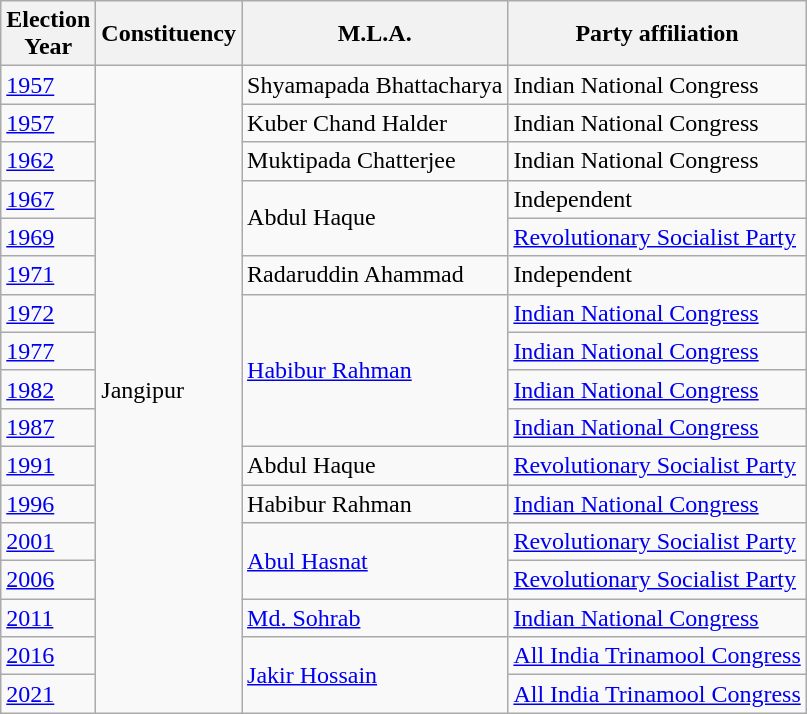<table class="wikitable sortable"ìÍĦĤĠčw>
<tr>
<th>Election<br> Year</th>
<th>Constituency</th>
<th>M.L.A.</th>
<th>Party affiliation</th>
</tr>
<tr>
<td><a href='#'>1957</a></td>
<td rowspan="17">Jangipur</td>
<td>Shyamapada Bhattacharya</td>
<td>Indian National Congress</td>
</tr>
<tr>
<td><a href='#'>1957</a></td>
<td>Kuber Chand Halder</td>
<td>Indian National Congress</td>
</tr>
<tr>
<td><a href='#'>1962</a></td>
<td>Muktipada Chatterjee</td>
<td>Indian National Congress</td>
</tr>
<tr>
<td><a href='#'>1967</a></td>
<td rowspan="2">Abdul Haque</td>
<td>Independent</td>
</tr>
<tr>
<td><a href='#'>1969</a></td>
<td><a href='#'>Revolutionary Socialist Party</a></td>
</tr>
<tr>
<td><a href='#'>1971</a></td>
<td>Radaruddin Ahammad</td>
<td>Independent</td>
</tr>
<tr>
<td><a href='#'>1972</a></td>
<td rowspan="4"><a href='#'>Habibur Rahman</a></td>
<td><a href='#'>Indian National Congress</a></td>
</tr>
<tr>
<td><a href='#'>1977</a></td>
<td><a href='#'>Indian National Congress</a></td>
</tr>
<tr>
<td><a href='#'>1982</a></td>
<td><a href='#'>Indian National Congress</a></td>
</tr>
<tr>
<td><a href='#'>1987</a></td>
<td><a href='#'>Indian National Congress</a></td>
</tr>
<tr>
<td><a href='#'>1991</a></td>
<td>Abdul Haque</td>
<td><a href='#'>Revolutionary Socialist Party</a></td>
</tr>
<tr>
<td><a href='#'>1996</a></td>
<td>Habibur Rahman</td>
<td><a href='#'>Indian National Congress</a></td>
</tr>
<tr>
<td><a href='#'>2001</a></td>
<td rowspan="2"><a href='#'>Abul Hasnat</a></td>
<td><a href='#'>Revolutionary Socialist Party</a></td>
</tr>
<tr>
<td><a href='#'>2006</a></td>
<td><a href='#'>Revolutionary Socialist Party</a></td>
</tr>
<tr>
<td><a href='#'>2011</a></td>
<td><a href='#'>Md. Sohrab</a></td>
<td><a href='#'>Indian National Congress</a></td>
</tr>
<tr>
<td><a href='#'>2016</a></td>
<td rowspan="2"><a href='#'>Jakir Hossain</a></td>
<td><a href='#'>All India Trinamool Congress</a></td>
</tr>
<tr>
<td><a href='#'>2021</a></td>
<td><a href='#'>All India Trinamool Congress</a></td>
</tr>
</table>
